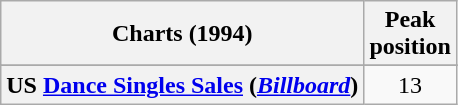<table class="wikitable sortable plainrowheaders" style="text-align:center">
<tr>
<th scope="col">Charts (1994)</th>
<th scope="col">Peak<br>position</th>
</tr>
<tr>
</tr>
<tr>
</tr>
<tr>
</tr>
<tr>
<th scope="row">US <a href='#'>Dance Singles Sales</a> (<em><a href='#'>Billboard</a></em>)</th>
<td>13</td>
</tr>
</table>
